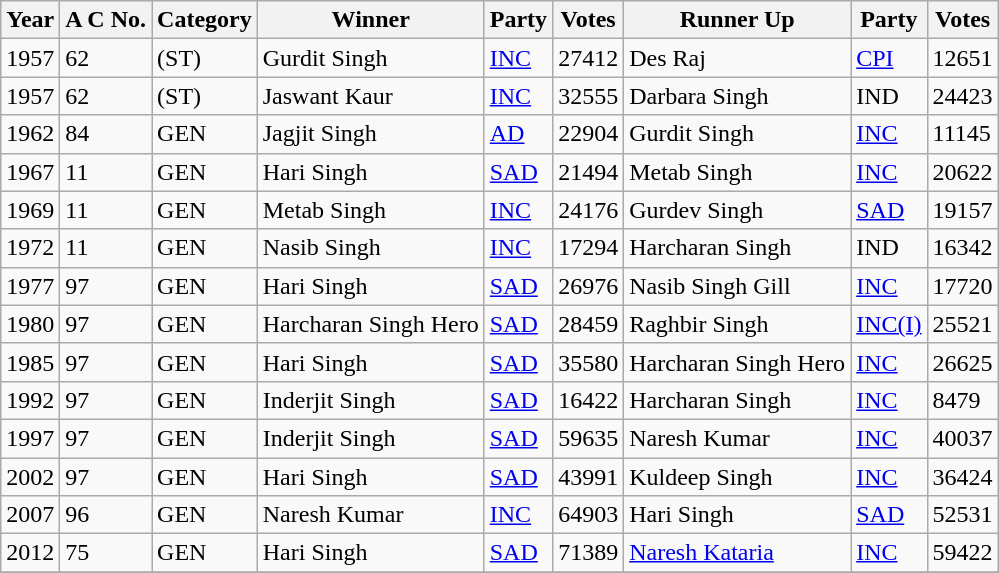<table class="wikitable sortable">
<tr>
<th>Year</th>
<th>A C No.</th>
<th>Category</th>
<th>Winner</th>
<th>Party</th>
<th>Votes</th>
<th>Runner Up</th>
<th>Party</th>
<th>Votes</th>
</tr>
<tr>
<td>1957</td>
<td>62</td>
<td>(ST)</td>
<td>Gurdit Singh</td>
<td><a href='#'>INC</a></td>
<td>27412</td>
<td>Des Raj</td>
<td><a href='#'>CPI</a></td>
<td>12651</td>
</tr>
<tr>
<td>1957</td>
<td>62</td>
<td>(ST)</td>
<td>Jaswant Kaur</td>
<td><a href='#'>INC</a></td>
<td>32555</td>
<td>Darbara Singh</td>
<td>IND</td>
<td>24423</td>
</tr>
<tr>
<td>1962</td>
<td>84</td>
<td>GEN</td>
<td>Jagjit Singh</td>
<td><a href='#'>AD</a></td>
<td>22904</td>
<td>Gurdit Singh</td>
<td><a href='#'>INC</a></td>
<td>11145</td>
</tr>
<tr>
<td>1967</td>
<td>11</td>
<td>GEN</td>
<td>Hari Singh</td>
<td><a href='#'>SAD</a></td>
<td>21494</td>
<td>Metab Singh</td>
<td><a href='#'>INC</a></td>
<td>20622</td>
</tr>
<tr>
<td>1969</td>
<td>11</td>
<td>GEN</td>
<td>Metab Singh</td>
<td><a href='#'>INC</a></td>
<td>24176</td>
<td>Gurdev Singh</td>
<td><a href='#'>SAD</a></td>
<td>19157</td>
</tr>
<tr>
<td>1972</td>
<td>11</td>
<td>GEN</td>
<td>Nasib Singh</td>
<td><a href='#'>INC</a></td>
<td>17294</td>
<td>Harcharan Singh</td>
<td>IND</td>
<td>16342</td>
</tr>
<tr>
<td>1977</td>
<td>97</td>
<td>GEN</td>
<td>Hari Singh</td>
<td><a href='#'>SAD</a></td>
<td>26976</td>
<td>Nasib Singh Gill</td>
<td><a href='#'>INC</a></td>
<td>17720</td>
</tr>
<tr>
<td>1980</td>
<td>97</td>
<td>GEN</td>
<td>Harcharan Singh Hero</td>
<td><a href='#'>SAD</a></td>
<td>28459</td>
<td>Raghbir Singh</td>
<td><a href='#'>INC(I)</a></td>
<td>25521</td>
</tr>
<tr>
<td>1985</td>
<td>97</td>
<td>GEN</td>
<td>Hari Singh</td>
<td><a href='#'>SAD</a></td>
<td>35580</td>
<td>Harcharan Singh Hero</td>
<td><a href='#'>INC</a></td>
<td>26625</td>
</tr>
<tr>
<td>1992</td>
<td>97</td>
<td>GEN</td>
<td>Inderjit Singh</td>
<td><a href='#'>SAD</a></td>
<td>16422</td>
<td>Harcharan Singh</td>
<td><a href='#'>INC</a></td>
<td>8479</td>
</tr>
<tr>
<td>1997</td>
<td>97</td>
<td>GEN</td>
<td>Inderjit Singh</td>
<td><a href='#'>SAD</a></td>
<td>59635</td>
<td>Naresh Kumar</td>
<td><a href='#'>INC</a></td>
<td>40037</td>
</tr>
<tr>
<td>2002</td>
<td>97</td>
<td>GEN</td>
<td>Hari Singh</td>
<td><a href='#'>SAD</a></td>
<td>43991</td>
<td>Kuldeep Singh</td>
<td><a href='#'>INC</a></td>
<td>36424</td>
</tr>
<tr>
<td>2007</td>
<td>96</td>
<td>GEN</td>
<td>Naresh Kumar</td>
<td><a href='#'>INC</a></td>
<td>64903</td>
<td>Hari Singh</td>
<td><a href='#'>SAD</a></td>
<td>52531</td>
</tr>
<tr>
<td>2012</td>
<td>75</td>
<td>GEN</td>
<td>Hari Singh</td>
<td><a href='#'>SAD</a></td>
<td>71389</td>
<td><a href='#'>Naresh Kataria</a></td>
<td><a href='#'>INC</a></td>
<td>59422</td>
</tr>
<tr>
</tr>
</table>
